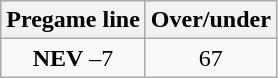<table class="wikitable">
<tr align="center">
<th style=>Pregame line</th>
<th style=>Over/under</th>
</tr>
<tr align="center">
<td><strong>NEV</strong> –7</td>
<td>67</td>
</tr>
</table>
